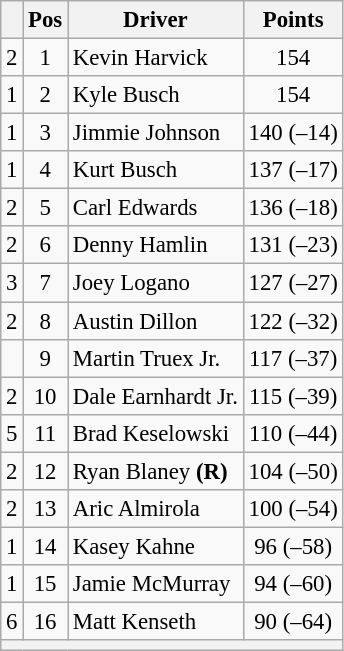<table class="wikitable" style="font-size: 95%;">
<tr>
<th></th>
<th>Pos</th>
<th>Driver</th>
<th>Points</th>
</tr>
<tr>
<td align="left"> 2</td>
<td style="text-align:center;">1</td>
<td>Kevin Harvick</td>
<td style="text-align:center;">154</td>
</tr>
<tr>
<td align="left"> 1</td>
<td style="text-align:center;">2</td>
<td>Kyle Busch</td>
<td style="text-align:center;">154</td>
</tr>
<tr>
<td align="left"> 1</td>
<td style="text-align:center;">3</td>
<td>Jimmie Johnson</td>
<td style="text-align:center;">140 (–14)</td>
</tr>
<tr>
<td align="left"> 1</td>
<td style="text-align:center;">4</td>
<td>Kurt Busch</td>
<td style="text-align:center;">137 (–17)</td>
</tr>
<tr>
<td align="left"> 2</td>
<td style="text-align:center;">5</td>
<td>Carl Edwards</td>
<td style="text-align:center;">136 (–18)</td>
</tr>
<tr>
<td align="left"> 2</td>
<td style="text-align:center;">6</td>
<td>Denny Hamlin</td>
<td style="text-align:center;">131 (–23)</td>
</tr>
<tr>
<td align="left"> 3</td>
<td style="text-align:center;">7</td>
<td>Joey Logano</td>
<td style="text-align:center;">127 (–27)</td>
</tr>
<tr>
<td align="left"> 2</td>
<td style="text-align:center;">8</td>
<td>Austin Dillon</td>
<td style="text-align:center;">122 (–32)</td>
</tr>
<tr>
<td align="left"></td>
<td style="text-align:center;">9</td>
<td>Martin Truex Jr.</td>
<td style="text-align:center;">117 (–37)</td>
</tr>
<tr>
<td align="left"> 2</td>
<td style="text-align:center;">10</td>
<td>Dale Earnhardt Jr.</td>
<td style="text-align:center;">115 (–39)</td>
</tr>
<tr>
<td align="left"> 5</td>
<td style="text-align:center;">11</td>
<td>Brad Keselowski</td>
<td style="text-align:center;">110 (–44)</td>
</tr>
<tr>
<td align="left"> 2</td>
<td style="text-align:center;">12</td>
<td>Ryan Blaney <strong>(R)</strong></td>
<td style="text-align:center;">104 (–50)</td>
</tr>
<tr>
<td align="left"> 2</td>
<td style="text-align:center;">13</td>
<td>Aric Almirola</td>
<td style="text-align:center;">100 (–54)</td>
</tr>
<tr>
<td align="left"> 1</td>
<td style="text-align:center;">14</td>
<td>Kasey Kahne</td>
<td style="text-align:center;">96 (–58)</td>
</tr>
<tr>
<td align="left"> 1</td>
<td style="text-align:center;">15</td>
<td>Jamie McMurray</td>
<td style="text-align:center;">94 (–60)</td>
</tr>
<tr>
<td align="left"> 6</td>
<td style="text-align:center;">16</td>
<td>Matt Kenseth</td>
<td style="text-align:center;">90 (–64)</td>
</tr>
<tr class="sortbottom">
<th colspan="9"></th>
</tr>
</table>
